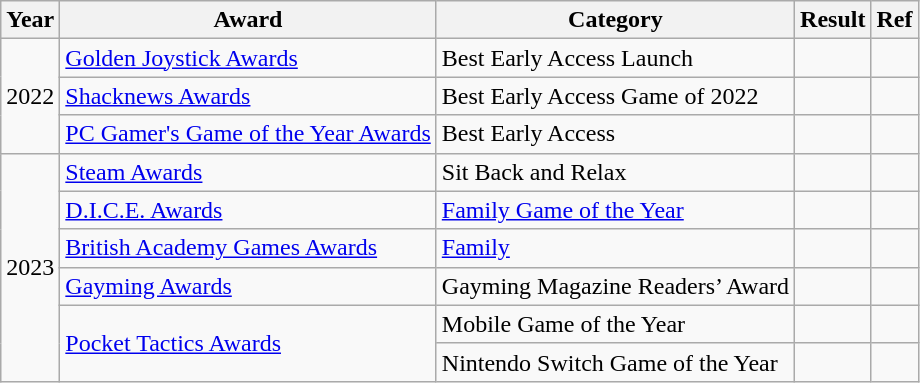<table class="wikitable">
<tr>
<th>Year</th>
<th>Award</th>
<th>Category</th>
<th>Result</th>
<th>Ref</th>
</tr>
<tr>
<td rowspan="3" style="text-align:center;">2022</td>
<td><a href='#'>Golden Joystick Awards</a></td>
<td>Best Early Access Launch</td>
<td></td>
<td style="text-align:center;"></td>
</tr>
<tr>
<td><a href='#'>Shacknews Awards</a></td>
<td>Best Early Access Game of 2022</td>
<td></td>
<td></td>
</tr>
<tr>
<td><a href='#'>PC Gamer's Game of the Year Awards</a></td>
<td>Best Early Access</td>
<td></td>
<td></td>
</tr>
<tr>
<td rowspan="6" style="text-align:center;">2023</td>
<td><a href='#'>Steam Awards</a></td>
<td>Sit Back and Relax</td>
<td></td>
<td style="text-align:center;"></td>
</tr>
<tr>
<td><a href='#'>D.I.C.E. Awards</a></td>
<td><a href='#'>Family Game of the Year</a></td>
<td></td>
<td style="text-align:center;"></td>
</tr>
<tr>
<td><a href='#'>British Academy Games Awards</a></td>
<td><a href='#'>Family</a></td>
<td></td>
<td style="text-align:center;"></td>
</tr>
<tr>
<td><a href='#'>Gayming Awards</a></td>
<td>Gayming Magazine Readers’ Award</td>
<td></td>
<td></td>
</tr>
<tr>
<td rowspan="2"><a href='#'>Pocket Tactics Awards</a></td>
<td>Mobile Game of the Year</td>
<td></td>
<td></td>
</tr>
<tr>
<td>Nintendo Switch Game of the Year</td>
<td></td>
<td></td>
</tr>
</table>
